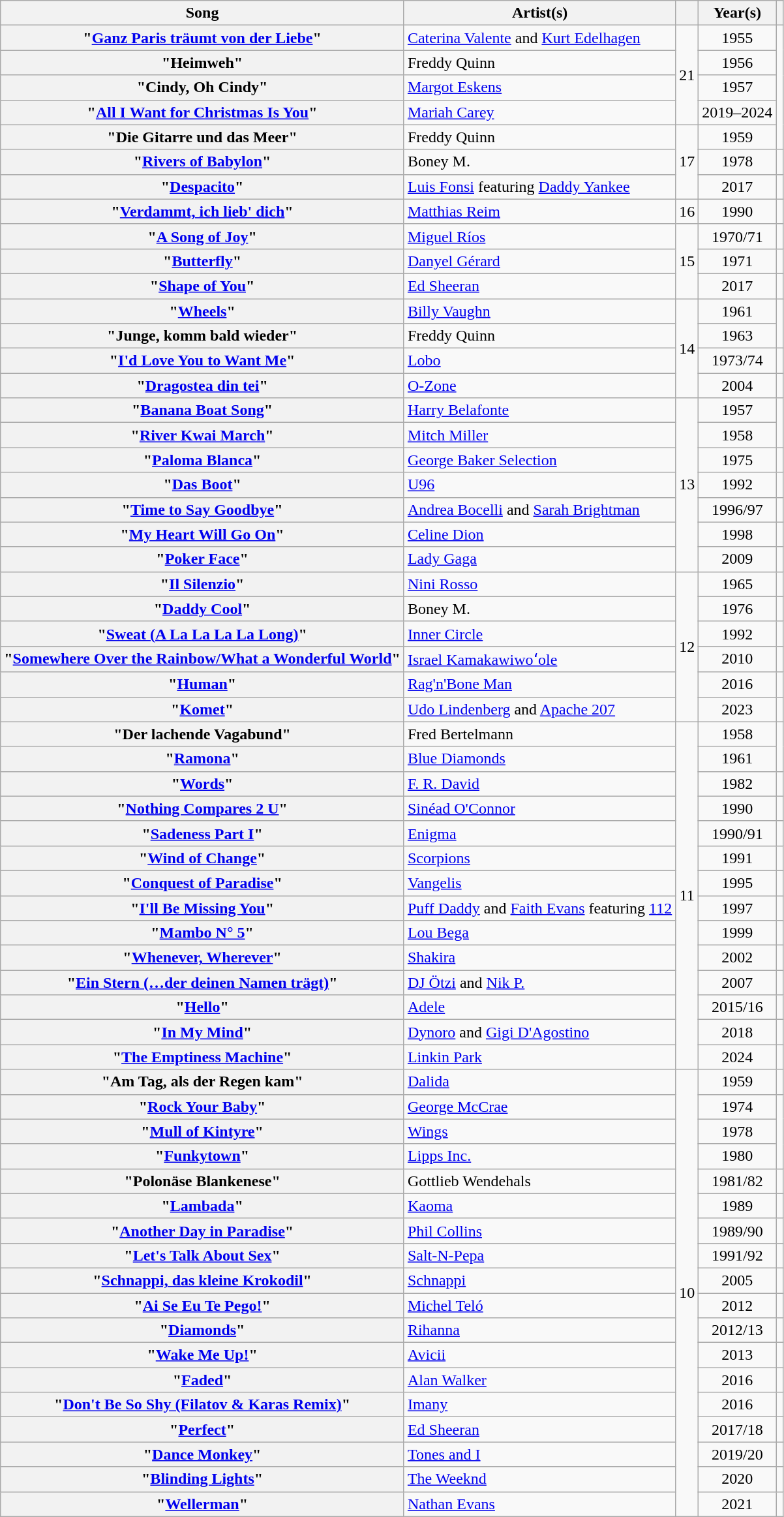<table class="wikitable sortable plainrowheaders" style="text-align:left;">
<tr>
<th>Song</th>
<th>Artist(s)</th>
<th></th>
<th>Year(s)</th>
<th></th>
</tr>
<tr>
<th scope="row">"<a href='#'>Ganz Paris träumt von der Liebe</a>"</th>
<td><a href='#'>Caterina Valente</a> and <a href='#'>Kurt Edelhagen</a></td>
<td style="text-align:center" rowspan="4">21</td>
<td style="text-align:center">1955</td>
<td rowspan="5" style="text-align:center"></td>
</tr>
<tr>
<th scope="row">"Heimweh"</th>
<td>Freddy Quinn</td>
<td style="text-align:center">1956</td>
</tr>
<tr>
<th scope="row">"Cindy, Oh Cindy"</th>
<td><a href='#'>Margot Eskens</a></td>
<td style="text-align:center">1957</td>
</tr>
<tr>
<th scope="row">"<a href='#'>All I Want for Christmas Is You</a>"</th>
<td><a href='#'>Mariah Carey</a></td>
<td style="text-align:center">2019–2024</td>
</tr>
<tr>
<th scope="row">"Die Gitarre und das Meer"</th>
<td>Freddy Quinn</td>
<td style="text-align:center" rowspan="3">17</td>
<td style="text-align:center">1959</td>
</tr>
<tr>
<th scope="row">"<a href='#'>Rivers of Babylon</a>"</th>
<td>Boney M.</td>
<td style="text-align:center">1978</td>
<td style="text-align:center"></td>
</tr>
<tr>
<th scope="row">"<a href='#'>Despacito</a>"</th>
<td><a href='#'>Luis Fonsi</a> featuring <a href='#'>Daddy Yankee</a></td>
<td style="text-align:center">2017</td>
<td style="text-align:center"></td>
</tr>
<tr>
<th scope="row">"<a href='#'>Verdammt, ich lieb' dich</a>"</th>
<td><a href='#'>Matthias Reim</a></td>
<td style="text-align:center">16</td>
<td style="text-align:center">1990</td>
<td style="text-align:center"></td>
</tr>
<tr>
<th scope="row">"<a href='#'>A Song of Joy</a>"</th>
<td><a href='#'>Miguel Ríos</a></td>
<td style="text-align:center" rowspan="3">15</td>
<td style="text-align:center">1970/71</td>
<td style="text-align:center"></td>
</tr>
<tr>
<th scope="row">"<a href='#'>Butterfly</a>"</th>
<td><a href='#'>Danyel Gérard</a></td>
<td style="text-align:center">1971</td>
<td style="text-align:center"></td>
</tr>
<tr>
<th scope="row">"<a href='#'>Shape of You</a>"</th>
<td><a href='#'>Ed Sheeran</a></td>
<td style="text-align:center">2017</td>
<td style="text-align:center"></td>
</tr>
<tr>
<th scope="row">"<a href='#'>Wheels</a>"</th>
<td><a href='#'>Billy Vaughn</a></td>
<td rowspan="4" style="text-align:center">14</td>
<td style="text-align:center">1961</td>
<td style="text-align:center" rowspan="2"></td>
</tr>
<tr>
<th scope="row">"Junge, komm bald wieder"</th>
<td>Freddy Quinn</td>
<td style="text-align:center">1963</td>
</tr>
<tr>
<th scope="row">"<a href='#'>I'd Love You to Want Me</a>"</th>
<td><a href='#'>Lobo</a></td>
<td style="text-align:center">1973/74</td>
<td style="text-align:center"></td>
</tr>
<tr>
<th scope="row">"<a href='#'>Dragostea din tei</a>"</th>
<td><a href='#'>O-Zone</a></td>
<td style="text-align:center">2004</td>
<td style="text-align:center"></td>
</tr>
<tr>
<th scope="row">"<a href='#'>Banana Boat Song</a>"</th>
<td><a href='#'>Harry Belafonte</a></td>
<td style="text-align:center" rowspan="7">13</td>
<td style="text-align:center">1957</td>
<td rowspan="2" style="text-align:center"></td>
</tr>
<tr>
<th scope="row">"<a href='#'>River Kwai March</a>"</th>
<td><a href='#'>Mitch Miller</a></td>
<td style="text-align:center">1958</td>
</tr>
<tr>
<th scope="row">"<a href='#'>Paloma Blanca</a>"</th>
<td><a href='#'>George Baker Selection</a></td>
<td style="text-align:center">1975</td>
<td style="text-align:center"></td>
</tr>
<tr>
<th scope="row">"<a href='#'>Das Boot</a>"</th>
<td><a href='#'>U96</a></td>
<td style="text-align:center">1992</td>
<td style="text-align:center"></td>
</tr>
<tr>
<th scope="row">"<a href='#'>Time to Say Goodbye</a>"</th>
<td><a href='#'>Andrea Bocelli</a> and <a href='#'>Sarah Brightman</a></td>
<td style="text-align:center">1996/97</td>
<td style="text-align:center"></td>
</tr>
<tr>
<th scope="row">"<a href='#'>My Heart Will Go On</a>"</th>
<td><a href='#'>Celine Dion</a></td>
<td style="text-align:center">1998</td>
<td style="text-align:center"></td>
</tr>
<tr>
<th scope="row">"<a href='#'>Poker Face</a>"</th>
<td><a href='#'>Lady Gaga</a></td>
<td style="text-align:center">2009</td>
<td style="text-align:center"></td>
</tr>
<tr>
<th scope="row">"<a href='#'>Il Silenzio</a>"</th>
<td><a href='#'>Nini Rosso</a></td>
<td rowspan="6" style="text-align:center">12</td>
<td style="text-align:center">1965</td>
<td style="text-align:center"></td>
</tr>
<tr>
<th scope="row">"<a href='#'>Daddy Cool</a>"</th>
<td>Boney M.</td>
<td style="text-align:center">1976</td>
<td style="text-align:center"></td>
</tr>
<tr>
<th scope="row">"<a href='#'>Sweat (A La La La La Long)</a>"</th>
<td><a href='#'>Inner Circle</a></td>
<td style="text-align:center">1992</td>
<td style="text-align:center"></td>
</tr>
<tr>
<th scope="row">"<a href='#'>Somewhere Over the Rainbow/What a Wonderful World</a>"</th>
<td><a href='#'>Israel Kamakawiwoʻole</a></td>
<td style="text-align:center">2010</td>
<td style="text-align:center"></td>
</tr>
<tr>
<th scope="row">"<a href='#'>Human</a>"</th>
<td><a href='#'>Rag'n'Bone Man</a></td>
<td style="text-align:center">2016</td>
<td style="text-align:center"></td>
</tr>
<tr>
<th scope="row">"<a href='#'>Komet</a>"</th>
<td><a href='#'>Udo Lindenberg</a> and <a href='#'>Apache 207</a></td>
<td style="text-align:center">2023</td>
<td style="text-align:center"></td>
</tr>
<tr>
<th scope="row">"Der lachende Vagabund"</th>
<td>Fred Bertelmann</td>
<td style="text-align:center" rowspan="14">11</td>
<td style="text-align:center">1958</td>
<td style="text-align:center" rowspan="2"></td>
</tr>
<tr>
<th scope="row">"<a href='#'>Ramona</a>"</th>
<td><a href='#'>Blue Diamonds</a></td>
<td style="text-align:center">1961</td>
</tr>
<tr>
<th scope="row">"<a href='#'>Words</a>"</th>
<td><a href='#'>F. R. David</a></td>
<td style="text-align:center">1982</td>
<td style="text-align:center"></td>
</tr>
<tr>
<th scope="row">"<a href='#'>Nothing Compares 2 U</a>"</th>
<td><a href='#'>Sinéad O'Connor</a></td>
<td style="text-align:center">1990</td>
<td style="text-align:center"></td>
</tr>
<tr>
<th scope="row">"<a href='#'>Sadeness Part I</a>"</th>
<td><a href='#'>Enigma</a></td>
<td style="text-align:center">1990/91</td>
<td style="text-align:center"></td>
</tr>
<tr>
<th scope="row">"<a href='#'>Wind of Change</a>"</th>
<td><a href='#'>Scorpions</a></td>
<td style="text-align:center">1991</td>
<td style="text-align:center"></td>
</tr>
<tr>
<th scope="row">"<a href='#'>Conquest of Paradise</a>"</th>
<td><a href='#'>Vangelis</a></td>
<td style="text-align:center">1995</td>
<td style="text-align:center"></td>
</tr>
<tr>
<th scope="row">"<a href='#'>I'll Be Missing You</a>"</th>
<td><a href='#'>Puff Daddy</a> and <a href='#'>Faith Evans</a> featuring <a href='#'>112</a></td>
<td style="text-align:center">1997</td>
<td style="text-align:center"></td>
</tr>
<tr>
<th scope="row">"<a href='#'>Mambo N° 5</a>"</th>
<td><a href='#'>Lou Bega</a></td>
<td style="text-align:center">1999</td>
<td style="text-align:center"></td>
</tr>
<tr>
<th scope="row">"<a href='#'>Whenever, Wherever</a>"</th>
<td><a href='#'>Shakira</a></td>
<td style="text-align:center">2002</td>
<td style="text-align:center"></td>
</tr>
<tr>
<th scope="row">"<a href='#'>Ein Stern (…der deinen Namen trägt)</a>"</th>
<td><a href='#'>DJ Ötzi</a> and <a href='#'>Nik P.</a></td>
<td style="text-align:center">2007</td>
<td style="text-align:center"></td>
</tr>
<tr>
<th scope="row">"<a href='#'>Hello</a>"</th>
<td><a href='#'>Adele</a></td>
<td style="text-align:center">2015/16</td>
<td style="text-align:center"></td>
</tr>
<tr>
<th scope="row">"<a href='#'>In My Mind</a>"</th>
<td><a href='#'>Dynoro</a> and <a href='#'>Gigi D'Agostino</a></td>
<td style="text-align:center">2018</td>
<td style="text-align:center"></td>
</tr>
<tr>
<th scope="row">"<a href='#'>The Emptiness Machine</a>"</th>
<td><a href='#'>Linkin Park</a></td>
<td style="text-align:center">2024</td>
<td style="text-align:center"></td>
</tr>
<tr>
<th scope="row">"Am Tag, als der Regen kam"</th>
<td><a href='#'>Dalida</a></td>
<td style="text-align:center" rowspan="18">10</td>
<td style="text-align:center">1959</td>
<td style="text-align:center"></td>
</tr>
<tr>
<th scope="row">"<a href='#'>Rock Your Baby</a>"</th>
<td><a href='#'>George McCrae</a></td>
<td style="text-align:center">1974</td>
<td style="text-align:center" rowspan="3"></td>
</tr>
<tr>
<th scope="row">"<a href='#'>Mull of Kintyre</a>"</th>
<td><a href='#'>Wings</a></td>
<td style="text-align:center">1978</td>
</tr>
<tr>
<th scope="row">"<a href='#'>Funkytown</a>"</th>
<td><a href='#'>Lipps Inc.</a></td>
<td style="text-align:center">1980</td>
</tr>
<tr>
<th scope="row">"Polonäse Blankenese"</th>
<td>Gottlieb Wendehals</td>
<td style="text-align:center">1981/82</td>
<td style="text-align:center"></td>
</tr>
<tr>
<th scope="row">"<a href='#'>Lambada</a>"</th>
<td><a href='#'>Kaoma</a></td>
<td style="text-align:center">1989</td>
<td style="text-align:center"></td>
</tr>
<tr>
<th scope="row">"<a href='#'>Another Day in Paradise</a>"</th>
<td><a href='#'>Phil Collins</a></td>
<td style="text-align:center">1989/90</td>
<td style="text-align:center"></td>
</tr>
<tr>
<th scope="row">"<a href='#'>Let's Talk About Sex</a>"</th>
<td><a href='#'>Salt-N-Pepa</a></td>
<td style="text-align:center">1991/92</td>
<td style="text-align:center"></td>
</tr>
<tr>
<th scope="row">"<a href='#'>Schnappi, das kleine Krokodil</a>"</th>
<td><a href='#'>Schnappi</a></td>
<td style="text-align:center">2005</td>
<td style="text-align:center"></td>
</tr>
<tr>
<th scope="row">"<a href='#'>Ai Se Eu Te Pego!</a>"</th>
<td><a href='#'>Michel Teló</a></td>
<td style="text-align:center">2012</td>
<td style="text-align:center"></td>
</tr>
<tr>
<th scope="row">"<a href='#'>Diamonds</a>"</th>
<td><a href='#'>Rihanna</a></td>
<td style="text-align:center">2012/13</td>
<td style="text-align:center"></td>
</tr>
<tr>
<th scope="row">"<a href='#'>Wake Me Up!</a>"</th>
<td><a href='#'>Avicii</a></td>
<td style="text-align:center">2013</td>
<td style="text-align:center"></td>
</tr>
<tr>
<th scope="row">"<a href='#'>Faded</a>"</th>
<td><a href='#'>Alan Walker</a></td>
<td style="text-align:center">2016</td>
<td style="text-align:center"></td>
</tr>
<tr>
<th scope="row">"<a href='#'>Don't Be So Shy (Filatov & Karas Remix)</a>"</th>
<td><a href='#'>Imany</a></td>
<td style="text-align:center">2016</td>
<td style="text-align:center"></td>
</tr>
<tr>
<th scope="row">"<a href='#'>Perfect</a>"</th>
<td><a href='#'>Ed Sheeran</a></td>
<td style="text-align:center">2017/18</td>
<td style="text-align:center"></td>
</tr>
<tr>
<th scope="row">"<a href='#'>Dance Monkey</a>"</th>
<td><a href='#'>Tones and I</a></td>
<td style="text-align:center">2019/20</td>
<td style="text-align:center"></td>
</tr>
<tr>
<th scope="row">"<a href='#'>Blinding Lights</a>"</th>
<td><a href='#'>The Weeknd</a></td>
<td style="text-align:center">2020</td>
<td style="text-align:center"></td>
</tr>
<tr>
<th scope="row">"<a href='#'>Wellerman</a>"</th>
<td><a href='#'>Nathan Evans</a></td>
<td style="text-align:center">2021</td>
<td style="text-align:center"></td>
</tr>
</table>
